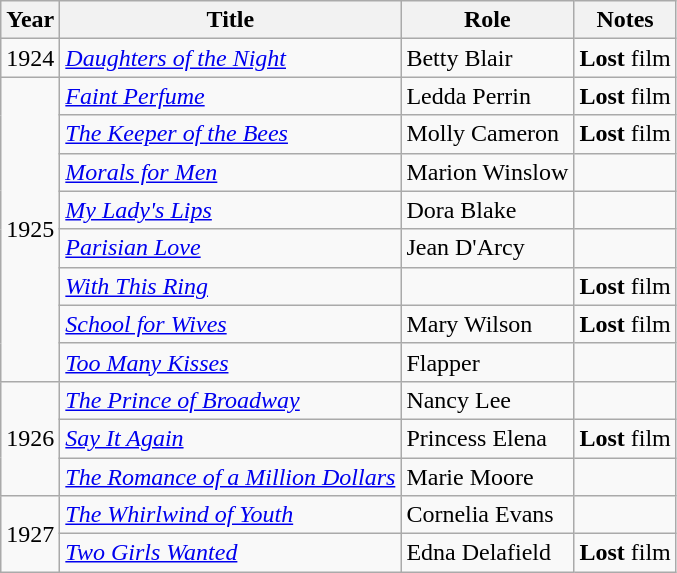<table class="wikitable sortable">
<tr>
<th>Year</th>
<th>Title</th>
<th>Role</th>
<th class="unsortable">Notes</th>
</tr>
<tr>
<td>1924</td>
<td><em><a href='#'>Daughters of the Night</a></em></td>
<td>Betty Blair</td>
<td><strong>Lost</strong> film </td>
</tr>
<tr>
<td rowspan=8>1925</td>
<td><em><a href='#'>Faint Perfume</a></em></td>
<td>Ledda Perrin</td>
<td><strong>Lost</strong> film </td>
</tr>
<tr>
<td><em><a href='#'>The Keeper of the Bees</a></em></td>
<td>Molly Cameron</td>
<td><strong>Lost</strong> film</td>
</tr>
<tr>
<td><em><a href='#'>Morals for Men</a></em></td>
<td>Marion Winslow</td>
<td></td>
</tr>
<tr>
<td><em><a href='#'>My Lady's Lips</a></em></td>
<td>Dora Blake</td>
<td></td>
</tr>
<tr>
<td><em><a href='#'>Parisian Love</a></em></td>
<td>Jean D'Arcy</td>
<td></td>
</tr>
<tr>
<td><em><a href='#'>With This Ring</a></em></td>
<td></td>
<td><strong>Lost</strong> film </td>
</tr>
<tr>
<td><em><a href='#'>School for Wives</a></em></td>
<td>Mary Wilson</td>
<td><strong>Lost</strong> film</td>
</tr>
<tr>
<td><em><a href='#'>Too Many Kisses</a></em></td>
<td>Flapper</td>
<td></td>
</tr>
<tr>
<td rowspan=3>1926</td>
<td><em><a href='#'>The Prince of Broadway</a></em></td>
<td>Nancy Lee</td>
<td></td>
</tr>
<tr>
<td><em><a href='#'>Say It Again</a></em></td>
<td>Princess Elena</td>
<td><strong>Lost</strong> film </td>
</tr>
<tr>
<td><em><a href='#'>The Romance of a Million Dollars</a></em></td>
<td>Marie Moore</td>
<td></td>
</tr>
<tr>
<td rowspan=2>1927</td>
<td><em><a href='#'>The Whirlwind of Youth</a></em></td>
<td>Cornelia Evans</td>
<td></td>
</tr>
<tr>
<td><em><a href='#'>Two Girls Wanted</a></em></td>
<td>Edna Delafield</td>
<td><strong>Lost</strong> film</td>
</tr>
</table>
